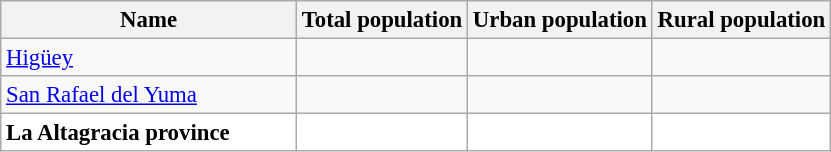<table class="wikitable sortable" style="text-align:right; font-size:95%;">
<tr>
<th width="190px">Name</th>
<th>Total population</th>
<th>Urban population</th>
<th>Rural population</th>
</tr>
<tr>
<td align="left"><a href='#'>Higüey</a></td>
<td></td>
<td></td>
<td></td>
</tr>
<tr>
<td align="left"><a href='#'>San Rafael del Yuma</a></td>
<td></td>
<td></td>
<td></td>
</tr>
<tr style="background:white">
<td align="left"><strong>La Altagracia province</strong></td>
<td></td>
<td></td>
<td></td>
</tr>
</table>
